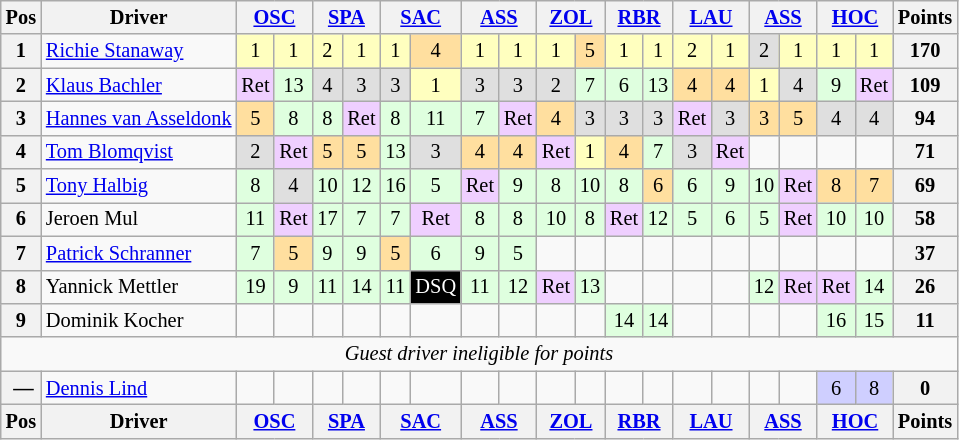<table class="wikitable" style="font-size:85%; text-align:center">
<tr style="background:#f9f9f9" valign="top">
<th valign=middle>Pos</th>
<th valign=middle>Driver</th>
<th colspan=2><a href='#'>OSC</a><br></th>
<th colspan=2><a href='#'>SPA</a><br></th>
<th colspan=2><a href='#'>SAC</a><br></th>
<th colspan=2><a href='#'>ASS</a><br></th>
<th colspan=2><a href='#'>ZOL</a><br></th>
<th colspan=2><a href='#'>RBR</a><br></th>
<th colspan=2><a href='#'>LAU</a><br></th>
<th colspan=2><a href='#'>ASS</a><br></th>
<th colspan=2><a href='#'>HOC</a><br></th>
<th valign="middle">Points</th>
</tr>
<tr>
<th>1</th>
<td align=left> <a href='#'>Richie Stanaway</a></td>
<td style="background:#FFFFBF;">1</td>
<td style="background:#FFFFBF;">1</td>
<td style="background:#FFFFBF;">2</td>
<td style="background:#FFFFBF;">1</td>
<td style="background:#FFFFBF;">1</td>
<td style="background:#FFDF9F;">4</td>
<td style="background:#FFFFBF;">1</td>
<td style="background:#FFFFBF;">1</td>
<td style="background:#FFFFBF;">1</td>
<td style="background:#FFDF9F;">5</td>
<td style="background:#FFFFBF;">1</td>
<td style="background:#FFFFBF;">1</td>
<td style="background:#FFFFBF;">2</td>
<td style="background:#FFFFBF;">1</td>
<td style="background:#DFDFDF;">2</td>
<td style="background:#FFFFBF;">1</td>
<td style="background:#FFFFBF;">1</td>
<td style="background:#FFFFBF;">1</td>
<th>170</th>
</tr>
<tr>
<th>2</th>
<td align=left> <a href='#'>Klaus Bachler</a></td>
<td style="background:#EFCFFF;">Ret</td>
<td style="background:#DFFFDF;">13</td>
<td style="background:#DFDFDF;">4</td>
<td style="background:#DFDFDF;">3</td>
<td style="background:#DFDFDF;">3</td>
<td style="background:#FFFFBF;">1</td>
<td style="background:#DFDFDF;">3</td>
<td style="background:#DFDFDF;">3</td>
<td style="background:#DFDFDF;">2</td>
<td style="background:#DFFFDF;">7</td>
<td style="background:#DFFFDF;">6</td>
<td style="background:#DFFFDF;">13</td>
<td style="background:#FFDF9F;">4</td>
<td style="background:#FFDF9F;">4</td>
<td style="background:#FFFFBF;">1</td>
<td style="background:#DFDFDF;">4</td>
<td style="background:#DFFFDF;">9</td>
<td style="background:#EFCFFF;">Ret</td>
<th>109</th>
</tr>
<tr>
<th>3</th>
<td align=left nowrap> <a href='#'>Hannes van Asseldonk</a></td>
<td style="background:#FFDF9F;">5</td>
<td style="background:#DFFFDF;">8</td>
<td style="background:#DFFFDF;">8</td>
<td style="background:#EFCFFF;">Ret</td>
<td style="background:#DFFFDF;">8</td>
<td style="background:#DFFFDF;">11</td>
<td style="background:#DFFFDF;">7</td>
<td style="background:#EFCFFF;">Ret</td>
<td style="background:#FFDF9F;">4</td>
<td style="background:#DFDFDF;">3</td>
<td style="background:#DFDFDF;">3</td>
<td style="background:#DFDFDF;">3</td>
<td style="background:#EFCFFF;">Ret</td>
<td style="background:#DFDFDF;">3</td>
<td style="background:#FFDF9F;">3</td>
<td style="background:#FFDF9F;">5</td>
<td style="background:#DFDFDF;">4</td>
<td style="background:#DFDFDF;">4</td>
<th>94</th>
</tr>
<tr>
<th>4</th>
<td align=left> <a href='#'>Tom Blomqvist</a></td>
<td style="background:#DFDFDF;">2</td>
<td style="background:#EFCFFF;">Ret</td>
<td style="background:#FFDF9F;">5</td>
<td style="background:#FFDF9F;">5</td>
<td style="background:#DFFFDF;">13</td>
<td style="background:#DFDFDF;">3</td>
<td style="background:#FFDF9F;">4</td>
<td style="background:#FFDF9F;">4</td>
<td style="background:#EFCFFF;">Ret</td>
<td style="background:#FFFFBF;">1</td>
<td style="background:#FFDF9F;">4</td>
<td style="background:#DFFFDF;">7</td>
<td style="background:#DFDFDF;">3</td>
<td style="background:#EFCFFF;">Ret</td>
<td></td>
<td></td>
<td></td>
<td></td>
<th>71</th>
</tr>
<tr>
<th>5</th>
<td align=left> <a href='#'>Tony Halbig</a></td>
<td style="background:#DFFFDF;">8</td>
<td style="background:#DFDFDF;">4</td>
<td style="background:#DFFFDF;">10</td>
<td style="background:#DFFFDF;">12</td>
<td style="background:#DFFFDF;">16</td>
<td style="background:#DFFFDF;">5</td>
<td style="background:#EFCFFF;">Ret</td>
<td style="background:#DFFFDF;">9</td>
<td style="background:#DFFFDF;">8</td>
<td style="background:#DFFFDF;">10</td>
<td style="background:#DFFFDF;">8</td>
<td style="background:#FFDF9F;">6</td>
<td style="background:#DFFFDF;">6</td>
<td style="background:#DFFFDF;">9</td>
<td style="background:#DFFFDF;">10</td>
<td style="background:#EFCFFF;">Ret</td>
<td style="background:#FFDF9F;">8</td>
<td style="background:#FFDF9F;">7</td>
<th>69</th>
</tr>
<tr>
<th>6</th>
<td align=left> Jeroen Mul</td>
<td style="background:#DFFFDF;">11</td>
<td style="background:#EFCFFF;">Ret</td>
<td style="background:#DFFFDF;">17</td>
<td style="background:#DFFFDF;">7</td>
<td style="background:#DFFFDF;">7</td>
<td style="background:#EFCFFF;">Ret</td>
<td style="background:#DFFFDF;">8</td>
<td style="background:#DFFFDF;">8</td>
<td style="background:#DFFFDF;">10</td>
<td style="background:#DFFFDF;">8</td>
<td style="background:#EFCFFF;">Ret</td>
<td style="background:#DFFFDF;">12</td>
<td style="background:#DFFFDF;">5</td>
<td style="background:#DFFFDF;">6</td>
<td style="background:#DFFFDF;">5</td>
<td style="background:#EFCFFF;">Ret</td>
<td style="background:#DFFFDF;">10</td>
<td style="background:#DFFFDF;">10</td>
<th>58</th>
</tr>
<tr>
<th>7</th>
<td align=left> <a href='#'>Patrick Schranner</a></td>
<td style="background:#DFFFDF;">7</td>
<td style="background:#FFDF9F;">5</td>
<td style="background:#DFFFDF;">9</td>
<td style="background:#DFFFDF;">9</td>
<td style="background:#FFDF9F;">5</td>
<td style="background:#DFFFDF;">6</td>
<td style="background:#DFFFDF;">9</td>
<td style="background:#DFFFDF;">5</td>
<td></td>
<td></td>
<td></td>
<td></td>
<td></td>
<td></td>
<td></td>
<td></td>
<td></td>
<td></td>
<th>37</th>
</tr>
<tr>
<th>8</th>
<td align=left> Yannick Mettler</td>
<td style="background:#DFFFDF;">19</td>
<td style="background:#DFFFDF;">9</td>
<td style="background:#DFFFDF;">11</td>
<td style="background:#DFFFDF;">14</td>
<td style="background:#DFFFDF;">11</td>
<td style="background:#000000; color:white;">DSQ</td>
<td style="background:#DFFFDF;">11</td>
<td style="background:#DFFFDF;">12</td>
<td style="background:#EFCFFF;">Ret</td>
<td style="background:#DFFFDF;">13</td>
<td></td>
<td></td>
<td></td>
<td></td>
<td style="background:#DFFFDF;">12</td>
<td style="background:#EFCFFF;">Ret</td>
<td style="background:#EFCFFF;">Ret</td>
<td style="background:#DFFFDF;">14</td>
<th>26</th>
</tr>
<tr>
<th>9</th>
<td align=left> Dominik Kocher</td>
<td></td>
<td></td>
<td></td>
<td></td>
<td></td>
<td></td>
<td></td>
<td></td>
<td></td>
<td></td>
<td style="background:#DFFFDF;">14</td>
<td style="background:#DFFFDF;">14</td>
<td></td>
<td></td>
<td></td>
<td></td>
<td style="background:#DFFFDF;">16</td>
<td style="background:#DFFFDF;">15</td>
<th>11</th>
</tr>
<tr>
<td colspan=21 align=center><em>Guest driver ineligible for points</em></td>
</tr>
<tr>
<th> —</th>
<td align=left> <a href='#'>Dennis Lind</a></td>
<td></td>
<td></td>
<td></td>
<td></td>
<td></td>
<td></td>
<td></td>
<td></td>
<td></td>
<td></td>
<td></td>
<td></td>
<td></td>
<td></td>
<td></td>
<td></td>
<td style="background:#CFCFFF;">6</td>
<td style="background:#CFCFFF;">8</td>
<th>0</th>
</tr>
<tr style="background:#f9f9f9" valign="top">
<th valign=middle>Pos</th>
<th valign=middle>Driver</th>
<th colspan=2><a href='#'>OSC</a><br></th>
<th colspan=2><a href='#'>SPA</a><br></th>
<th colspan=2><a href='#'>SAC</a><br></th>
<th colspan=2><a href='#'>ASS</a><br></th>
<th colspan=2><a href='#'>ZOL</a><br></th>
<th colspan=2><a href='#'>RBR</a><br></th>
<th colspan=2><a href='#'>LAU</a><br></th>
<th colspan=2><a href='#'>ASS</a><br></th>
<th colspan=2><a href='#'>HOC</a><br></th>
<th valign="middle">Points</th>
</tr>
</table>
